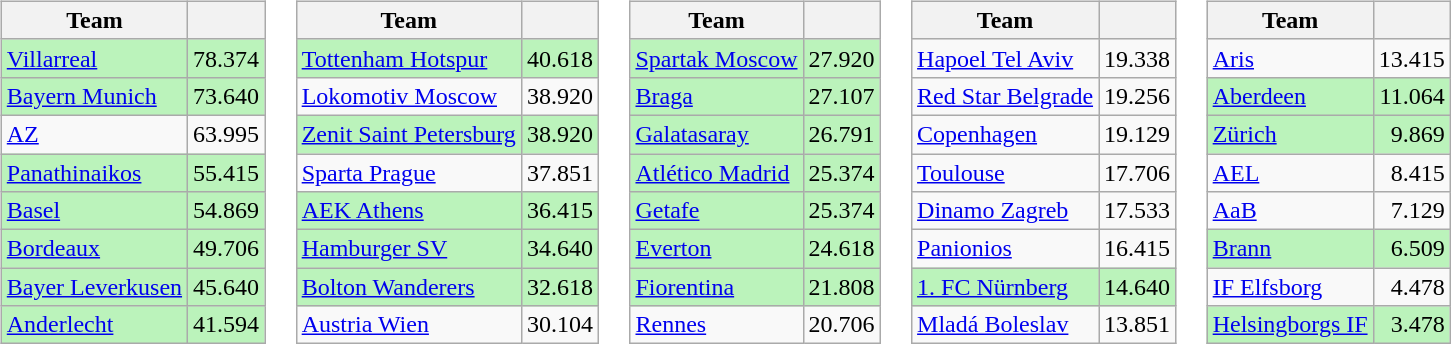<table>
<tr valign=top>
<td><br><table class="wikitable">
<tr>
<th>Team</th>
<th></th>
</tr>
<tr bgcolor=#BBF3BB>
<td> <a href='#'>Villarreal</a></td>
<td align=right>78.374</td>
</tr>
<tr bgcolor=#BBF3BB>
<td> <a href='#'>Bayern Munich</a></td>
<td align=right>73.640</td>
</tr>
<tr>
<td> <a href='#'>AZ</a></td>
<td align=right>63.995</td>
</tr>
<tr bgcolor=#BBF3BB>
<td> <a href='#'>Panathinaikos</a></td>
<td align=right>55.415</td>
</tr>
<tr bgcolor=#BBF3BB>
<td> <a href='#'>Basel</a></td>
<td align=right>54.869</td>
</tr>
<tr bgcolor=#BBF3BB>
<td> <a href='#'>Bordeaux</a></td>
<td align=right>49.706</td>
</tr>
<tr bgcolor=#BBF3BB>
<td> <a href='#'>Bayer Leverkusen</a></td>
<td align=right>45.640</td>
</tr>
<tr bgcolor=#BBF3BB>
<td> <a href='#'>Anderlecht</a></td>
<td align=right>41.594</td>
</tr>
</table>
</td>
<td><br><table class="wikitable">
<tr>
<th>Team</th>
<th></th>
</tr>
<tr bgcolor=#BBF3BB>
<td> <a href='#'>Tottenham Hotspur</a></td>
<td align=right>40.618</td>
</tr>
<tr>
<td> <a href='#'>Lokomotiv Moscow</a></td>
<td align=right>38.920</td>
</tr>
<tr bgcolor=#BBF3BB>
<td> <a href='#'>Zenit Saint Petersburg</a></td>
<td align=right>38.920</td>
</tr>
<tr>
<td> <a href='#'>Sparta Prague</a></td>
<td align=right>37.851</td>
</tr>
<tr bgcolor=#BBF3BB>
<td> <a href='#'>AEK Athens</a></td>
<td align=right>36.415</td>
</tr>
<tr bgcolor=#BBF3BB>
<td> <a href='#'>Hamburger SV</a></td>
<td align=right>34.640</td>
</tr>
<tr bgcolor=#BBF3BB>
<td> <a href='#'>Bolton Wanderers</a></td>
<td align=right>32.618</td>
</tr>
<tr>
<td> <a href='#'>Austria Wien</a></td>
<td align=right>30.104</td>
</tr>
</table>
</td>
<td><br><table class="wikitable">
<tr>
<th>Team</th>
<th></th>
</tr>
<tr bgcolor=#BBF3BB>
<td> <a href='#'>Spartak Moscow</a></td>
<td align=right>27.920</td>
</tr>
<tr bgcolor=#BBF3BB>
<td> <a href='#'>Braga</a></td>
<td align=right>27.107</td>
</tr>
<tr bgcolor=#BBF3BB>
<td> <a href='#'>Galatasaray</a></td>
<td align=right>26.791</td>
</tr>
<tr bgcolor=#BBF3BB>
<td> <a href='#'>Atlético Madrid</a></td>
<td align=right>25.374</td>
</tr>
<tr bgcolor=#BBF3BB>
<td> <a href='#'>Getafe</a></td>
<td align=right>25.374</td>
</tr>
<tr bgcolor=#BBF3BB>
<td> <a href='#'>Everton</a></td>
<td align=right>24.618</td>
</tr>
<tr bgcolor=#BBF3BB>
<td> <a href='#'>Fiorentina</a></td>
<td align=right>21.808</td>
</tr>
<tr>
<td> <a href='#'>Rennes</a></td>
<td align=right>20.706</td>
</tr>
</table>
</td>
<td><br><table class="wikitable">
<tr>
<th>Team</th>
<th></th>
</tr>
<tr>
<td> <a href='#'>Hapoel Tel Aviv</a></td>
<td align=right>19.338</td>
</tr>
<tr>
<td> <a href='#'>Red Star Belgrade</a></td>
<td align=right>19.256</td>
</tr>
<tr>
<td> <a href='#'>Copenhagen</a></td>
<td align=right>19.129</td>
</tr>
<tr>
<td> <a href='#'>Toulouse</a></td>
<td align=right>17.706</td>
</tr>
<tr>
<td> <a href='#'>Dinamo Zagreb</a></td>
<td align=right>17.533</td>
</tr>
<tr>
<td> <a href='#'>Panionios</a></td>
<td align=right>16.415</td>
</tr>
<tr bgcolor=#BBF3BB>
<td> <a href='#'>1. FC Nürnberg</a></td>
<td align=right>14.640</td>
</tr>
<tr>
<td> <a href='#'>Mladá Boleslav</a></td>
<td align=right>13.851</td>
</tr>
</table>
</td>
<td><br><table class="wikitable">
<tr>
<th>Team</th>
<th></th>
</tr>
<tr>
<td> <a href='#'>Aris</a></td>
<td align=right>13.415</td>
</tr>
<tr bgcolor=#BBF3BB>
<td> <a href='#'>Aberdeen</a></td>
<td align=right>11.064</td>
</tr>
<tr bgcolor=#BBF3BB>
<td> <a href='#'>Zürich</a></td>
<td align=right>9.869</td>
</tr>
<tr>
<td> <a href='#'>AEL</a></td>
<td align=right>8.415</td>
</tr>
<tr>
<td> <a href='#'>AaB</a></td>
<td align=right>7.129</td>
</tr>
<tr bgcolor=#BBF3BB>
<td> <a href='#'>Brann</a></td>
<td align=right>6.509</td>
</tr>
<tr>
<td> <a href='#'>IF Elfsborg</a></td>
<td align=right>4.478</td>
</tr>
<tr bgcolor=#BBF3BB>
<td> <a href='#'>Helsingborgs IF</a></td>
<td align=right>3.478</td>
</tr>
</table>
</td>
</tr>
</table>
